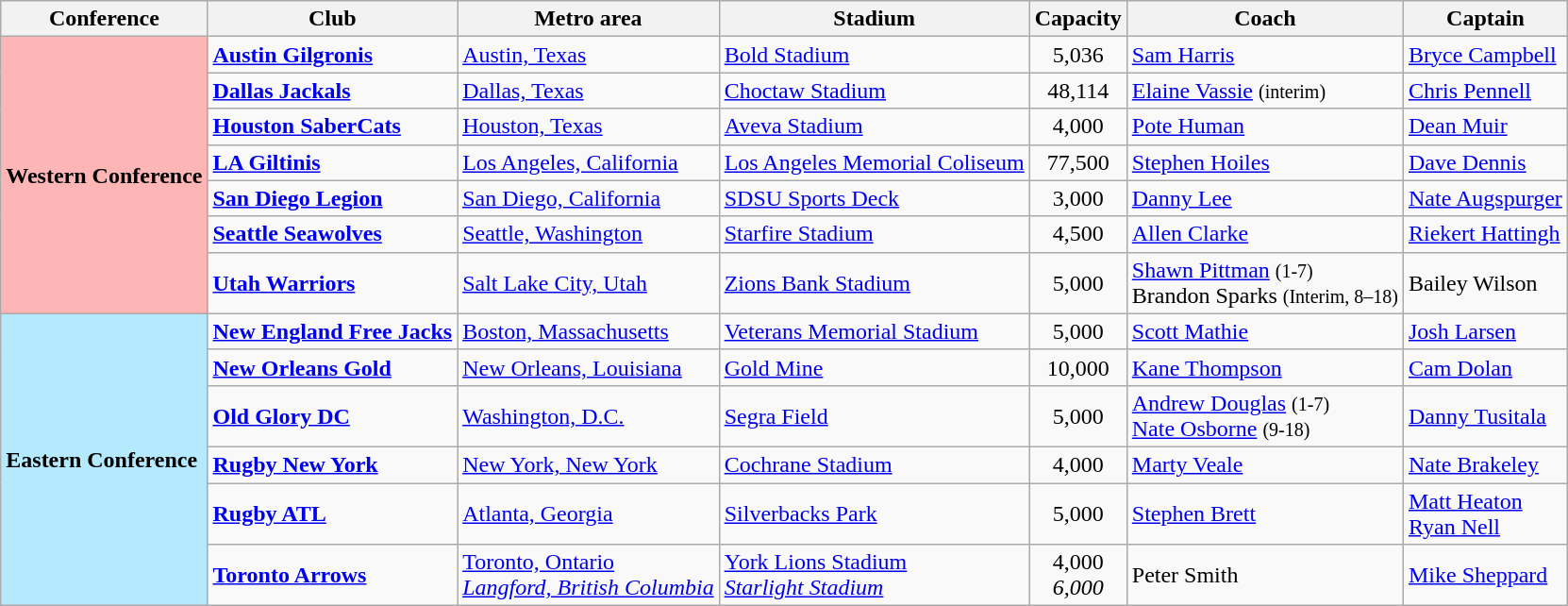<table class="wikitable sortable">
<tr>
<th>Conference</th>
<th>Club</th>
<th>Metro area</th>
<th>Stadium</th>
<th>Capacity</th>
<th>Coach</th>
<th>Captain</th>
</tr>
<tr>
<td style="background:#fdb5b5;"  rowspan="7"><strong>Western Conference</strong></td>
<td><strong><a href='#'>Austin Gilgronis</a></strong></td>
<td><a href='#'>Austin, Texas</a></td>
<td><a href='#'>Bold Stadium</a></td>
<td align=center>5,036</td>
<td> <a href='#'>Sam Harris</a></td>
<td> <a href='#'>Bryce Campbell</a></td>
</tr>
<tr>
<td><strong><a href='#'>Dallas Jackals</a></strong></td>
<td><a href='#'>Dallas, Texas</a></td>
<td><a href='#'>Choctaw Stadium</a></td>
<td align=center>48,114</td>
<td> <a href='#'>Elaine Vassie</a> <small>(interim)</small></td>
<td> <a href='#'>Chris Pennell</a></td>
</tr>
<tr>
<td><strong><a href='#'>Houston SaberCats</a></strong></td>
<td><a href='#'>Houston, Texas</a></td>
<td><a href='#'>Aveva Stadium</a></td>
<td align=center>4,000</td>
<td> <a href='#'>Pote Human</a></td>
<td> <a href='#'>Dean Muir</a></td>
</tr>
<tr>
<td><strong><a href='#'>LA Giltinis</a></strong></td>
<td><a href='#'>Los Angeles, California</a></td>
<td><a href='#'>Los Angeles Memorial Coliseum</a></td>
<td align=center>77,500</td>
<td> <a href='#'>Stephen Hoiles</a></td>
<td> <a href='#'>Dave Dennis</a></td>
</tr>
<tr>
<td><strong><a href='#'>San Diego Legion</a></strong></td>
<td><a href='#'>San Diego, California</a></td>
<td><a href='#'>SDSU Sports Deck</a></td>
<td style="text-align:center;">3,000</td>
<td> <a href='#'>Danny Lee</a></td>
<td> <a href='#'>Nate Augspurger</a></td>
</tr>
<tr>
<td><strong><a href='#'>Seattle Seawolves</a></strong></td>
<td><a href='#'>Seattle, Washington</a></td>
<td><a href='#'>Starfire Stadium</a></td>
<td style="text-align:center;">4,500</td>
<td> <a href='#'>Allen Clarke</a></td>
<td> <a href='#'>Riekert Hattingh</a></td>
</tr>
<tr>
<td><strong><a href='#'>Utah Warriors</a></strong></td>
<td><a href='#'>Salt Lake City, Utah</a></td>
<td><a href='#'>Zions Bank Stadium</a></td>
<td style="text-align:center;">5,000</td>
<td> <a href='#'>Shawn Pittman</a> <small>(1-7)</small> <br>  Brandon Sparks <small>(Interim, 8–18)</small></td>
<td> Bailey Wilson</td>
</tr>
<tr>
<td style="background:#b5e9fd;" rowspan="6"><strong>Eastern Conference</strong></td>
<td><strong><a href='#'>New England Free Jacks</a></strong></td>
<td><a href='#'>Boston, Massachusetts</a></td>
<td><a href='#'>Veterans Memorial Stadium</a></td>
<td align=center>5,000</td>
<td> <a href='#'>Scott Mathie</a></td>
<td> <a href='#'>Josh Larsen</a></td>
</tr>
<tr>
<td><strong><a href='#'>New Orleans Gold</a></strong></td>
<td><a href='#'>New Orleans, Louisiana</a></td>
<td style="padding-right:2px;"><a href='#'>Gold Mine</a></td>
<td align=center>10,000</td>
<td> <a href='#'>Kane Thompson</a></td>
<td> <a href='#'>Cam Dolan</a></td>
</tr>
<tr>
<td><strong><a href='#'>Old Glory DC</a></strong></td>
<td><a href='#'>Washington, D.C.</a></td>
<td><a href='#'>Segra Field</a></td>
<td align=center>5,000</td>
<td> <a href='#'>Andrew Douglas</a> <small>(1-7)</small> <br>  <a href='#'>Nate Osborne</a> <small>(9-18)</small></td>
<td> <a href='#'>Danny Tusitala</a></td>
</tr>
<tr>
<td><strong><a href='#'>Rugby New York</a></strong></td>
<td><a href='#'>New York, New York</a></td>
<td><a href='#'>Cochrane Stadium</a></td>
<td align=center>4,000</td>
<td> <a href='#'>Marty Veale</a></td>
<td> <a href='#'>Nate Brakeley</a></td>
</tr>
<tr>
<td><strong><a href='#'>Rugby ATL</a></strong></td>
<td><a href='#'>Atlanta, Georgia</a></td>
<td><a href='#'>Silverbacks Park</a></td>
<td align=center>5,000</td>
<td> <a href='#'>Stephen Brett</a></td>
<td> <a href='#'>Matt Heaton</a> <br>  <a href='#'>Ryan Nell</a></td>
</tr>
<tr>
<td><strong><a href='#'>Toronto Arrows</a></strong></td>
<td><a href='#'>Toronto, Ontario</a> <br><em><a href='#'>Langford, British Columbia</a></em></td>
<td><a href='#'>York Lions Stadium</a> <br> <em><a href='#'>Starlight Stadium</a></em></td>
<td style="text-align:center;">4,000 <br> <em>6,000</em></td>
<td> Peter Smith</td>
<td> <a href='#'>Mike Sheppard</a></td>
</tr>
</table>
